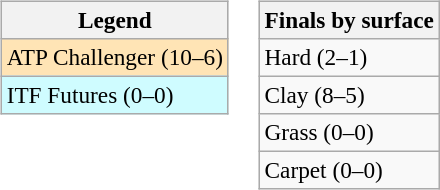<table>
<tr valign=top>
<td><br><table class=wikitable style=font-size:97%>
<tr>
<th>Legend</th>
</tr>
<tr bgcolor=moccasin>
<td>ATP Challenger (10–6)</td>
</tr>
<tr bgcolor=cffcff>
<td>ITF Futures (0–0)</td>
</tr>
</table>
</td>
<td><br><table class=wikitable style=font-size:97%>
<tr>
<th>Finals by surface</th>
</tr>
<tr>
<td>Hard (2–1)</td>
</tr>
<tr>
<td>Clay (8–5)</td>
</tr>
<tr>
<td>Grass (0–0)</td>
</tr>
<tr>
<td>Carpet (0–0)</td>
</tr>
</table>
</td>
</tr>
</table>
